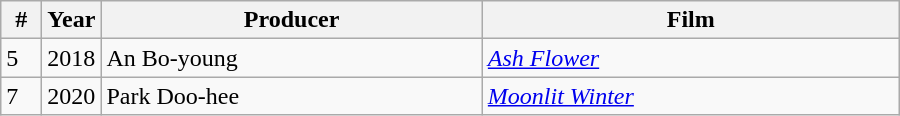<table class="wikitable" style="width:600px">
<tr>
<th width=20>#</th>
<th width=30>Year</th>
<th>Producer</th>
<th>Film</th>
</tr>
<tr>
<td>5</td>
<td>2018</td>
<td>An Bo-young</td>
<td><em><a href='#'>Ash Flower</a></em></td>
</tr>
<tr>
<td>7</td>
<td>2020</td>
<td>Park Doo-hee</td>
<td><em><a href='#'>Moonlit Winter</a></em></td>
</tr>
</table>
